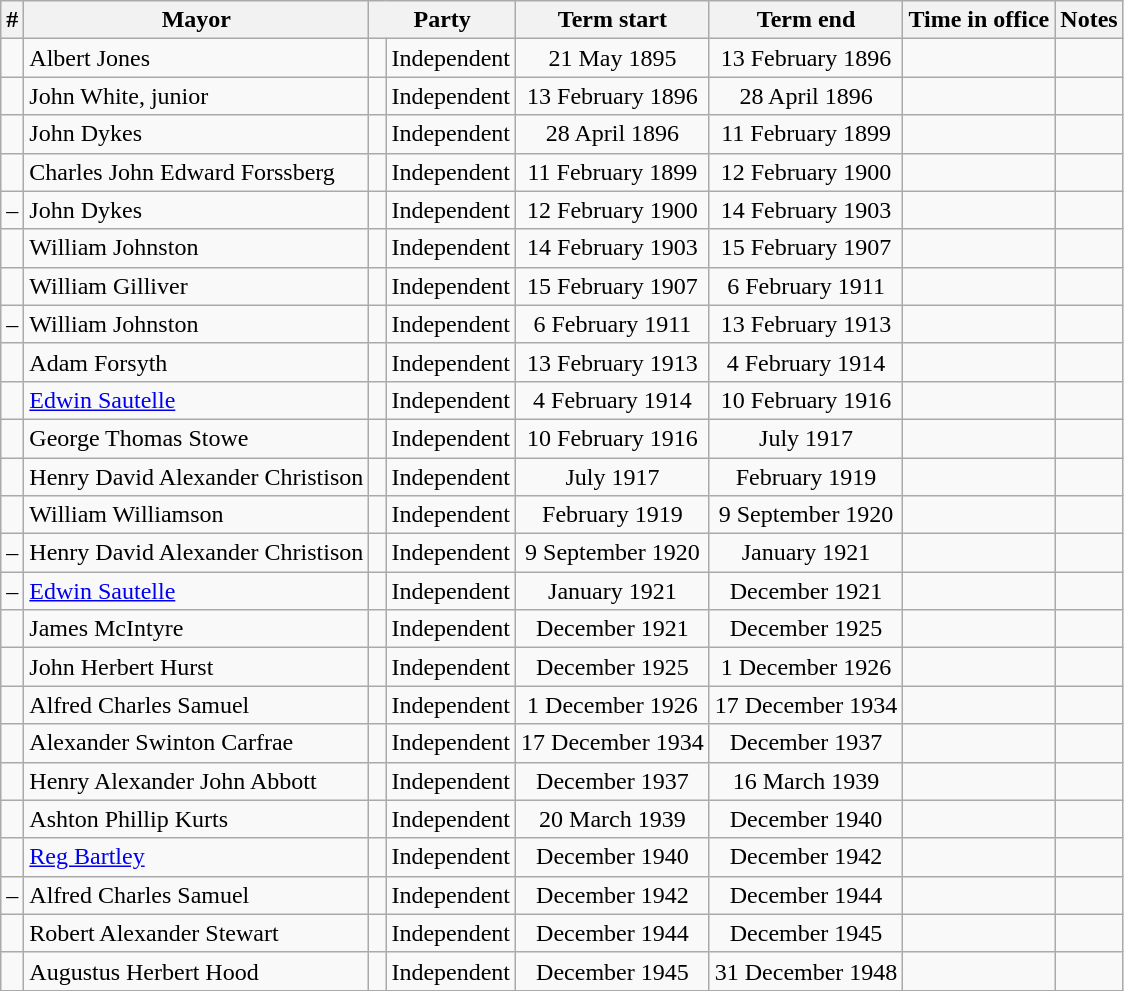<table class="wikitable sortable">
<tr>
<th>#</th>
<th>Mayor</th>
<th colspan=2>Party</th>
<th>Term start</th>
<th>Term end</th>
<th>Time in office</th>
<th>Notes</th>
</tr>
<tr>
<td align=center></td>
<td>Albert Jones</td>
<td> </td>
<td>Independent</td>
<td align=center>21 May 1895</td>
<td align=center>13 February 1896</td>
<td align=right></td>
<td></td>
</tr>
<tr>
<td align=center></td>
<td>John White, junior</td>
<td> </td>
<td>Independent</td>
<td align=center>13 February 1896</td>
<td align=center>28 April 1896</td>
<td align=right></td>
<td></td>
</tr>
<tr>
<td align=center></td>
<td>John Dykes</td>
<td> </td>
<td>Independent</td>
<td align=center>28 April 1896</td>
<td align=center>11 February 1899</td>
<td align=right></td>
<td></td>
</tr>
<tr>
<td align=center></td>
<td>Charles John Edward Forssberg</td>
<td> </td>
<td>Independent</td>
<td align=center>11 February 1899</td>
<td align=center>12 February 1900</td>
<td align=right></td>
<td></td>
</tr>
<tr>
<td align=center>–</td>
<td>John Dykes</td>
<td> </td>
<td>Independent</td>
<td align=center>12 February 1900</td>
<td align=center>14 February 1903</td>
<td align=right></td>
<td></td>
</tr>
<tr>
<td align=center></td>
<td>William Johnston</td>
<td> </td>
<td>Independent</td>
<td align=center>14 February 1903</td>
<td align=center>15 February 1907</td>
<td align=right></td>
<td></td>
</tr>
<tr>
<td align=center></td>
<td>William Gilliver</td>
<td> </td>
<td>Independent</td>
<td align=center>15 February 1907</td>
<td align=center>6 February 1911</td>
<td align=right></td>
<td></td>
</tr>
<tr>
<td align=center>–</td>
<td>William Johnston</td>
<td> </td>
<td>Independent</td>
<td align=center>6 February 1911</td>
<td align=center>13 February 1913</td>
<td align=right></td>
<td></td>
</tr>
<tr>
<td align=center></td>
<td>Adam Forsyth</td>
<td> </td>
<td>Independent</td>
<td align=center>13 February 1913</td>
<td align=center>4 February 1914</td>
<td align=right></td>
<td></td>
</tr>
<tr>
<td align=center></td>
<td><a href='#'>Edwin Sautelle</a></td>
<td> </td>
<td>Independent</td>
<td align=center>4 February 1914</td>
<td align=center>10 February 1916</td>
<td align=right></td>
<td></td>
</tr>
<tr>
<td align=center></td>
<td>George Thomas Stowe</td>
<td> </td>
<td>Independent</td>
<td align=center>10 February 1916</td>
<td align=center>July 1917</td>
<td align=right></td>
<td></td>
</tr>
<tr>
<td align=center></td>
<td>Henry David Alexander Christison</td>
<td> </td>
<td>Independent</td>
<td align=center>July 1917</td>
<td align=center>February 1919</td>
<td align=right></td>
<td></td>
</tr>
<tr>
<td align=center></td>
<td>William Williamson</td>
<td> </td>
<td>Independent</td>
<td align=center>February 1919</td>
<td align=center>9 September 1920</td>
<td align=right></td>
<td></td>
</tr>
<tr>
<td align=center>–</td>
<td>Henry David Alexander Christison</td>
<td> </td>
<td>Independent</td>
<td align=center>9 September 1920</td>
<td align=center>January 1921</td>
<td align=right></td>
<td></td>
</tr>
<tr>
<td align=center>–</td>
<td><a href='#'>Edwin Sautelle</a></td>
<td> </td>
<td>Independent</td>
<td align=center>January 1921</td>
<td align=center>December 1921</td>
<td align=right></td>
<td></td>
</tr>
<tr>
<td align=center></td>
<td>James McIntyre</td>
<td> </td>
<td>Independent</td>
<td align=center>December 1921</td>
<td align=center>December 1925</td>
<td align=right></td>
<td></td>
</tr>
<tr>
<td align=center></td>
<td>John Herbert Hurst</td>
<td> </td>
<td>Independent</td>
<td align=center>December 1925</td>
<td align=center>1 December 1926</td>
<td align=right></td>
<td></td>
</tr>
<tr>
<td align=center></td>
<td>Alfred Charles Samuel</td>
<td> </td>
<td>Independent</td>
<td align=center>1 December 1926</td>
<td align=center>17 December 1934</td>
<td align=right></td>
<td></td>
</tr>
<tr>
<td align=center></td>
<td>Alexander Swinton Carfrae</td>
<td> </td>
<td>Independent</td>
<td align=center>17 December 1934</td>
<td align=center>December 1937</td>
<td align=right></td>
<td></td>
</tr>
<tr>
<td align=center></td>
<td>Henry Alexander John Abbott</td>
<td> </td>
<td>Independent</td>
<td align=center>December 1937</td>
<td align=center>16 March 1939</td>
<td align=right></td>
<td></td>
</tr>
<tr>
<td align=center></td>
<td>Ashton Phillip Kurts</td>
<td> </td>
<td>Independent</td>
<td align=center>20 March 1939</td>
<td align=center>December 1940</td>
<td align=right></td>
<td></td>
</tr>
<tr>
<td align=center></td>
<td><a href='#'>Reg Bartley</a></td>
<td> </td>
<td>Independent</td>
<td align=center>December 1940</td>
<td align=center>December 1942</td>
<td align=right></td>
<td></td>
</tr>
<tr>
<td align=center>–</td>
<td>Alfred Charles Samuel</td>
<td> </td>
<td>Independent</td>
<td align=center>December 1942</td>
<td align=center>December 1944</td>
<td align=right></td>
<td></td>
</tr>
<tr>
<td align=center></td>
<td>Robert Alexander Stewart</td>
<td> </td>
<td>Independent</td>
<td align=center>December 1944</td>
<td align=center>December 1945</td>
<td align=right></td>
<td></td>
</tr>
<tr>
<td align=center></td>
<td>Augustus Herbert Hood</td>
<td> </td>
<td>Independent</td>
<td align=center>December 1945</td>
<td align=center>31 December 1948</td>
<td align=right></td>
<td></td>
</tr>
</table>
